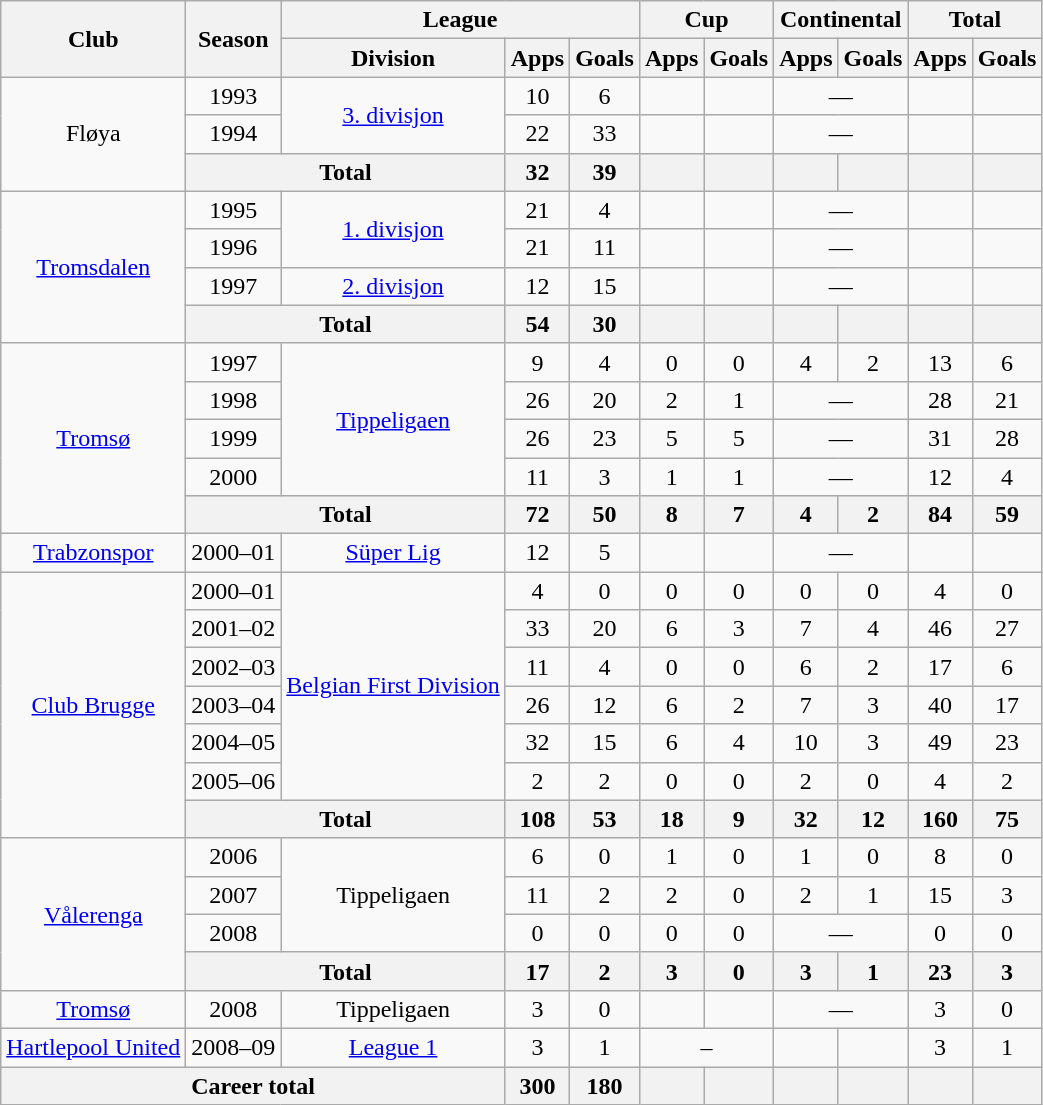<table class="wikitable" style="text-align:center">
<tr>
<th rowspan="2">Club</th>
<th rowspan="2">Season</th>
<th colspan="3">League</th>
<th colspan="2">Cup</th>
<th colspan="2">Continental</th>
<th colspan="2">Total</th>
</tr>
<tr>
<th>Division</th>
<th>Apps</th>
<th>Goals</th>
<th>Apps</th>
<th>Goals</th>
<th>Apps</th>
<th>Goals</th>
<th>Apps</th>
<th>Goals</th>
</tr>
<tr>
<td rowspan="3">Fløya</td>
<td>1993</td>
<td rowspan="2"><a href='#'>3. divisjon</a></td>
<td>10</td>
<td>6</td>
<td></td>
<td></td>
<td colspan="2">—</td>
<td></td>
<td></td>
</tr>
<tr>
<td>1994</td>
<td>22</td>
<td>33</td>
<td></td>
<td></td>
<td colspan="2">—</td>
<td></td>
<td></td>
</tr>
<tr>
<th colspan="2">Total</th>
<th>32</th>
<th>39</th>
<th></th>
<th></th>
<th></th>
<th></th>
<th></th>
<th></th>
</tr>
<tr>
<td rowspan="4"><a href='#'>Tromsdalen</a></td>
<td>1995</td>
<td rowspan="2"><a href='#'>1. divisjon</a></td>
<td>21</td>
<td>4</td>
<td></td>
<td></td>
<td colspan="2">—</td>
<td></td>
<td></td>
</tr>
<tr>
<td>1996</td>
<td>21</td>
<td>11</td>
<td></td>
<td></td>
<td colspan="2">—</td>
<td></td>
<td></td>
</tr>
<tr>
<td>1997</td>
<td><a href='#'>2. divisjon</a></td>
<td>12</td>
<td>15</td>
<td></td>
<td></td>
<td colspan="2">—</td>
<td></td>
<td></td>
</tr>
<tr>
<th colspan="2">Total</th>
<th>54</th>
<th>30</th>
<th></th>
<th></th>
<th></th>
<th></th>
<th></th>
<th></th>
</tr>
<tr>
<td rowspan="5"><a href='#'>Tromsø</a></td>
<td>1997</td>
<td rowspan="4"><a href='#'>Tippeligaen</a></td>
<td>9</td>
<td>4</td>
<td>0</td>
<td>0</td>
<td>4</td>
<td>2</td>
<td>13</td>
<td>6</td>
</tr>
<tr>
<td>1998</td>
<td>26</td>
<td>20</td>
<td>2</td>
<td>1</td>
<td colspan="2">—</td>
<td>28</td>
<td>21</td>
</tr>
<tr>
<td>1999</td>
<td>26</td>
<td>23</td>
<td>5</td>
<td>5</td>
<td colspan="2">—</td>
<td>31</td>
<td>28</td>
</tr>
<tr>
<td>2000</td>
<td>11</td>
<td>3</td>
<td>1</td>
<td>1</td>
<td colspan="2">—</td>
<td>12</td>
<td>4</td>
</tr>
<tr>
<th colspan="2">Total</th>
<th>72</th>
<th>50</th>
<th>8</th>
<th>7</th>
<th>4</th>
<th>2</th>
<th>84</th>
<th>59</th>
</tr>
<tr>
<td><a href='#'>Trabzonspor</a></td>
<td>2000–01</td>
<td><a href='#'>Süper Lig</a></td>
<td>12</td>
<td>5</td>
<td></td>
<td></td>
<td colspan="2">—</td>
<td></td>
<td></td>
</tr>
<tr>
<td rowspan="7"><a href='#'>Club Brugge</a></td>
<td>2000–01</td>
<td rowspan="6"><a href='#'>Belgian First Division</a></td>
<td>4</td>
<td>0</td>
<td>0</td>
<td>0</td>
<td>0</td>
<td>0</td>
<td>4</td>
<td>0</td>
</tr>
<tr>
<td>2001–02</td>
<td>33</td>
<td>20</td>
<td>6</td>
<td>3</td>
<td>7</td>
<td>4</td>
<td>46</td>
<td>27</td>
</tr>
<tr>
<td>2002–03</td>
<td>11</td>
<td>4</td>
<td>0</td>
<td>0</td>
<td>6</td>
<td>2</td>
<td>17</td>
<td>6</td>
</tr>
<tr>
<td>2003–04</td>
<td>26</td>
<td>12</td>
<td>6</td>
<td>2</td>
<td>7</td>
<td>3</td>
<td>40</td>
<td>17</td>
</tr>
<tr>
<td>2004–05</td>
<td>32</td>
<td>15</td>
<td>6</td>
<td>4</td>
<td>10</td>
<td>3</td>
<td>49</td>
<td>23</td>
</tr>
<tr>
<td>2005–06</td>
<td>2</td>
<td>2</td>
<td>0</td>
<td>0</td>
<td>2</td>
<td>0</td>
<td>4</td>
<td>2</td>
</tr>
<tr>
<th colspan="2">Total</th>
<th>108</th>
<th>53</th>
<th>18</th>
<th>9</th>
<th>32</th>
<th>12</th>
<th>160</th>
<th>75</th>
</tr>
<tr>
<td rowspan="4"><a href='#'>Vålerenga</a></td>
<td>2006</td>
<td rowspan="3">Tippeligaen</td>
<td>6</td>
<td>0</td>
<td>1</td>
<td>0</td>
<td>1</td>
<td>0</td>
<td>8</td>
<td>0</td>
</tr>
<tr>
<td>2007</td>
<td>11</td>
<td>2</td>
<td>2</td>
<td>0</td>
<td>2</td>
<td>1</td>
<td>15</td>
<td>3</td>
</tr>
<tr>
<td>2008</td>
<td>0</td>
<td>0</td>
<td>0</td>
<td>0</td>
<td colspan="2">—</td>
<td>0</td>
<td>0</td>
</tr>
<tr>
<th colspan="2">Total</th>
<th>17</th>
<th>2</th>
<th>3</th>
<th>0</th>
<th>3</th>
<th>1</th>
<th>23</th>
<th>3</th>
</tr>
<tr>
<td><a href='#'>Tromsø</a></td>
<td>2008</td>
<td>Tippeligaen</td>
<td>3</td>
<td>0</td>
<td></td>
<td></td>
<td colspan="2">—</td>
<td>3</td>
<td>0</td>
</tr>
<tr>
<td><a href='#'>Hartlepool United</a></td>
<td>2008–09</td>
<td><a href='#'>League 1</a></td>
<td>3</td>
<td>1</td>
<td colspan="2">–</td>
<td></td>
<td></td>
<td>3</td>
<td>1</td>
</tr>
<tr>
<th colspan="3">Career total</th>
<th>300</th>
<th>180</th>
<th></th>
<th></th>
<th></th>
<th></th>
<th></th>
<th></th>
</tr>
</table>
